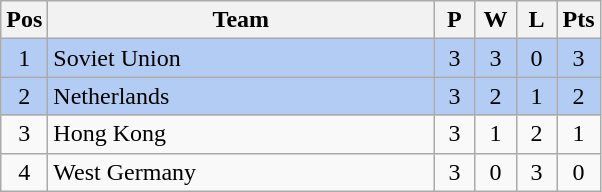<table class="wikitable" style="font-size: 100%">
<tr>
<th width=15>Pos</th>
<th width=250>Team</th>
<th width=20>P</th>
<th width=20>W</th>
<th width=20>L</th>
<th width=20>Pts</th>
</tr>
<tr align=center style="background: #b2ccf4;">
<td>1</td>
<td align="left"> Soviet Union</td>
<td>3</td>
<td>3</td>
<td>0</td>
<td>3</td>
</tr>
<tr align=center style="background: #b2ccf4;">
<td>2</td>
<td align="left"> Netherlands</td>
<td>3</td>
<td>2</td>
<td>1</td>
<td>2</td>
</tr>
<tr align=center>
<td>3</td>
<td align="left"> Hong Kong</td>
<td>3</td>
<td>1</td>
<td>2</td>
<td>1</td>
</tr>
<tr align=center>
<td>4</td>
<td align="left"> West Germany</td>
<td>3</td>
<td>0</td>
<td>3</td>
<td>0</td>
</tr>
</table>
